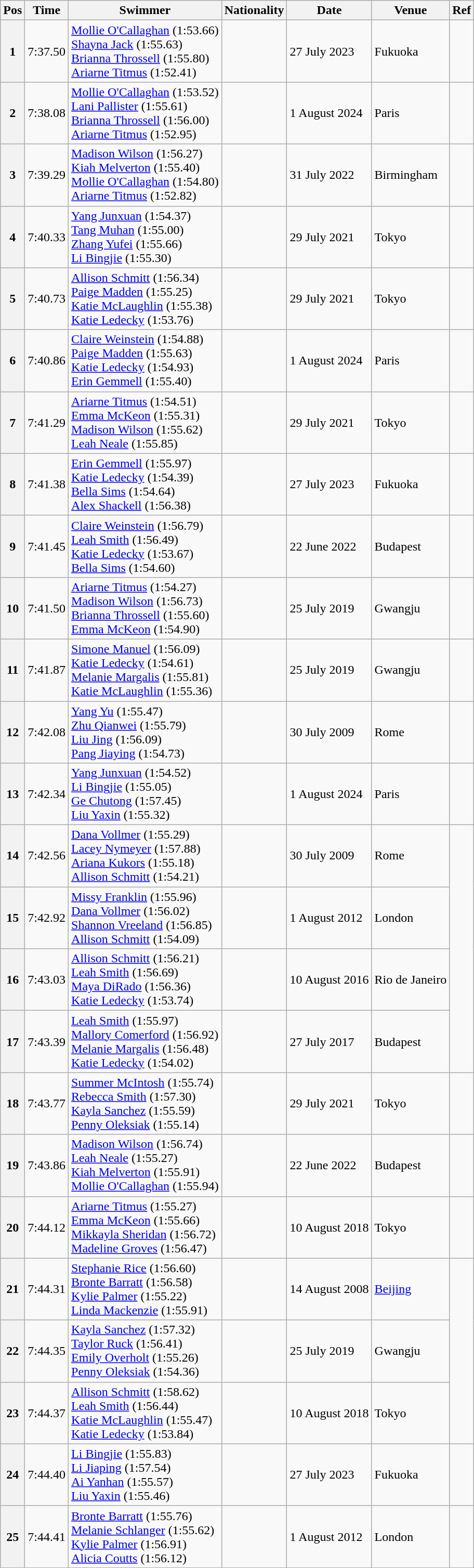<table class="wikitable">
<tr>
<th>Pos</th>
<th>Time</th>
<th>Swimmer</th>
<th>Nationality</th>
<th>Date</th>
<th>Venue</th>
<th>Ref</th>
</tr>
<tr>
<th>1</th>
<td>7:37.50</td>
<td><a href='#'>Mollie O'Callaghan</a> (1:53.66)<br><a href='#'>Shayna Jack</a> (1:55.63)<br><a href='#'>Brianna Throssell</a> (1:55.80)<br><a href='#'>Ariarne Titmus</a> (1:52.41)</td>
<td></td>
<td>27 July 2023</td>
<td>Fukuoka</td>
<td></td>
</tr>
<tr>
<th>2</th>
<td>7:38.08</td>
<td><a href='#'>Mollie O'Callaghan</a> (1:53.52)<br><a href='#'>Lani Pallister</a> (1:55.61)<br><a href='#'>Brianna Throssell</a> (1:56.00)<br><a href='#'>Ariarne Titmus</a> (1:52.95)</td>
<td></td>
<td>1 August 2024</td>
<td>Paris</td>
<td></td>
</tr>
<tr>
<th>3</th>
<td>7:39.29</td>
<td><a href='#'>Madison Wilson</a> (1:56.27)<br><a href='#'>Kiah Melverton</a> (1:55.40)<br><a href='#'>Mollie O'Callaghan</a> (1:54.80)<br><a href='#'>Ariarne Titmus</a> (1:52.82)</td>
<td></td>
<td>31 July 2022</td>
<td>Birmingham</td>
<td></td>
</tr>
<tr>
<th>4</th>
<td>7:40.33</td>
<td><a href='#'>Yang Junxuan</a> (1:54.37)<br><a href='#'>Tang Muhan</a> (1:55.00)<br><a href='#'>Zhang Yufei</a> (1:55.66)<br><a href='#'>Li Bingjie</a> (1:55.30)</td>
<td></td>
<td>29 July 2021</td>
<td>Tokyo</td>
<td></td>
</tr>
<tr>
<th>5</th>
<td>7:40.73</td>
<td><a href='#'>Allison Schmitt</a> (1:56.34)<br><a href='#'>Paige Madden</a> (1:55.25)<br><a href='#'>Katie McLaughlin</a> (1:55.38)<br><a href='#'>Katie Ledecky</a> (1:53.76)</td>
<td></td>
<td>29 July 2021</td>
<td>Tokyo</td>
<td></td>
</tr>
<tr>
<th>6</th>
<td>7:40.86</td>
<td><a href='#'>Claire Weinstein</a> (1:54.88)<br><a href='#'>Paige Madden</a> (1:55.63)<br><a href='#'>Katie Ledecky</a> (1:54.93)<br><a href='#'>Erin Gemmell</a> (1:55.40)</td>
<td></td>
<td>1 August 2024</td>
<td>Paris</td>
<td></td>
</tr>
<tr>
<th>7</th>
<td>7:41.29</td>
<td><a href='#'>Ariarne Titmus</a> (1:54.51)<br><a href='#'>Emma McKeon</a> (1:55.31)<br><a href='#'>Madison Wilson</a> (1:55.62)<br><a href='#'>Leah Neale</a> (1:55.85)</td>
<td></td>
<td>29 July 2021</td>
<td>Tokyo</td>
<td></td>
</tr>
<tr>
<th>8</th>
<td>7:41.38</td>
<td><a href='#'>Erin Gemmell</a> (1:55.97)<br><a href='#'>Katie Ledecky</a> (1:54.39)<br><a href='#'>Bella Sims</a> (1:54.64)<br><a href='#'>Alex Shackell</a> (1:56.38)</td>
<td></td>
<td>27 July 2023</td>
<td>Fukuoka</td>
<td></td>
</tr>
<tr>
<th>9</th>
<td>7:41.45</td>
<td><a href='#'>Claire Weinstein</a> (1:56.79)<br><a href='#'>Leah Smith</a> (1:56.49)<br><a href='#'>Katie Ledecky</a> (1:53.67)<br><a href='#'>Bella Sims</a> (1:54.60)</td>
<td></td>
<td>22 June 2022</td>
<td>Budapest</td>
</tr>
<tr>
<th>10</th>
<td>7:41.50</td>
<td><a href='#'>Ariarne Titmus</a> (1:54.27)<br><a href='#'>Madison Wilson</a> (1:56.73)<br><a href='#'>Brianna Throssell</a> (1:55.60)<br><a href='#'>Emma McKeon</a> (1:54.90)</td>
<td></td>
<td>25 July 2019</td>
<td>Gwangju</td>
<td></td>
</tr>
<tr>
<th>11</th>
<td>7:41.87</td>
<td><a href='#'>Simone Manuel</a> (1:56.09)<br><a href='#'>Katie Ledecky</a> (1:54.61)<br><a href='#'>Melanie Margalis</a> (1:55.81)<br><a href='#'>Katie McLaughlin</a> (1:55.36)</td>
<td></td>
<td>25 July 2019</td>
<td>Gwangju</td>
<td></td>
</tr>
<tr>
<th>12</th>
<td>7:42.08</td>
<td><a href='#'>Yang Yu</a> (1:55.47)<br><a href='#'>Zhu Qianwei</a> (1:55.79)<br><a href='#'>Liu Jing</a> (1:56.09)<br><a href='#'>Pang Jiaying</a> (1:54.73)</td>
<td></td>
<td>30 July 2009</td>
<td>Rome</td>
</tr>
<tr>
<th>13</th>
<td>7:42.34</td>
<td><a href='#'>Yang Junxuan</a> (1:54.52)<br><a href='#'>Li Bingjie</a> (1:55.05)<br><a href='#'>Ge Chutong</a> (1:57.45)<br><a href='#'>Liu Yaxin</a> (1:55.32)</td>
<td></td>
<td>1 August 2024</td>
<td>Paris</td>
<td></td>
</tr>
<tr>
<th>14</th>
<td>7:42.56</td>
<td><a href='#'>Dana Vollmer</a> (1:55.29)<br><a href='#'>Lacey Nymeyer</a> (1:57.88)<br><a href='#'>Ariana Kukors</a> (1:55.18)<br><a href='#'>Allison Schmitt</a> (1:54.21)</td>
<td></td>
<td>30 July 2009</td>
<td>Rome</td>
</tr>
<tr>
<th>15</th>
<td>7:42.92</td>
<td><a href='#'>Missy Franklin</a> (1:55.96)<br><a href='#'>Dana Vollmer</a> (1:56.02)<br><a href='#'>Shannon Vreeland</a> (1:56.85)<br><a href='#'>Allison Schmitt</a> (1:54.09)</td>
<td></td>
<td>1 August 2012</td>
<td>London</td>
</tr>
<tr>
<th>16</th>
<td>7:43.03</td>
<td><a href='#'>Allison Schmitt</a> (1:56.21)<br><a href='#'>Leah Smith</a> (1:56.69)<br><a href='#'>Maya DiRado</a> (1:56.36)<br><a href='#'>Katie Ledecky</a> (1:53.74)</td>
<td></td>
<td>10 August 2016</td>
<td>Rio de Janeiro</td>
</tr>
<tr>
<th>17</th>
<td>7:43.39</td>
<td><a href='#'>Leah Smith</a> (1:55.97)<br><a href='#'>Mallory Comerford</a> (1:56.92)<br><a href='#'>Melanie Margalis</a> (1:56.48)<br><a href='#'>Katie Ledecky</a> (1:54.02)</td>
<td></td>
<td>27 July 2017</td>
<td>Budapest</td>
</tr>
<tr>
<th>18</th>
<td>7:43.77</td>
<td><a href='#'>Summer McIntosh</a> (1:55.74)<br><a href='#'>Rebecca Smith</a> (1:57.30)<br><a href='#'>Kayla Sanchez</a> (1:55.59)<br><a href='#'>Penny Oleksiak</a> (1:55.14)</td>
<td></td>
<td>29 July 2021</td>
<td>Tokyo</td>
<td></td>
</tr>
<tr>
<th>19</th>
<td>7:43.86</td>
<td><a href='#'>Madison Wilson</a> (1:56.74)<br><a href='#'>Leah Neale</a> (1:55.27)<br><a href='#'>Kiah Melverton</a> (1:55.91)<br><a href='#'>Mollie O'Callaghan</a> (1:55.94)</td>
<td></td>
<td>22 June 2022</td>
<td>Budapest</td>
<td></td>
</tr>
<tr>
<th>20</th>
<td>7:44.12</td>
<td><a href='#'>Ariarne Titmus</a> (1:55.27)<br><a href='#'>Emma McKeon</a> (1:55.66)<br><a href='#'>Mikkayla Sheridan</a> (1:56.72)<br><a href='#'>Madeline Groves</a> (1:56.47)</td>
<td></td>
<td>10 August 2018</td>
<td>Tokyo</td>
<td></td>
</tr>
<tr>
<th>21</th>
<td>7:44.31</td>
<td><a href='#'>Stephanie Rice</a> (1:56.60)<br><a href='#'>Bronte Barratt</a> (1:56.58)<br><a href='#'>Kylie Palmer</a> (1:55.22)<br><a href='#'>Linda Mackenzie</a> (1:55.91)</td>
<td></td>
<td>14 August 2008</td>
<td><a href='#'>Beijing</a></td>
</tr>
<tr>
<th>22</th>
<td>7:44.35</td>
<td><a href='#'>Kayla Sanchez</a> (1:57.32)<br><a href='#'>Taylor Ruck</a> (1:56.41)<br><a href='#'>Emily Overholt</a> (1:55.26)<br><a href='#'>Penny Oleksiak</a> (1:54.36)</td>
<td></td>
<td>25 July 2019</td>
<td>Gwangju</td>
</tr>
<tr>
<th>23</th>
<td>7:44.37</td>
<td><a href='#'>Allison Schmitt</a> (1:58.62)<br><a href='#'>Leah Smith</a> (1:56.44)<br><a href='#'>Katie McLaughlin</a> (1:55.47)<br><a href='#'>Katie Ledecky</a> (1:53.84)</td>
<td></td>
<td>10 August 2018</td>
<td>Tokyo</td>
</tr>
<tr>
<th>24</th>
<td>7:44.40</td>
<td><a href='#'>Li Bingjie</a> (1:55.83)<br><a href='#'>Li Jiaping</a> (1:57.54)<br><a href='#'>Ai Yanhan</a> (1:55.57)<br><a href='#'>Liu Yaxin</a> (1:55.46)</td>
<td></td>
<td>27 July 2023</td>
<td>Fukuoka</td>
<td></td>
</tr>
<tr>
<th>25</th>
<td>7:44.41</td>
<td><a href='#'>Bronte Barratt</a> (1:55.76)<br><a href='#'>Melanie Schlanger</a> (1:55.62)<br><a href='#'>Kylie Palmer</a> (1:56.91)<br><a href='#'>Alicia Coutts</a> (1:56.12)</td>
<td></td>
<td>1 August 2012</td>
<td>London</td>
<td></td>
</tr>
</table>
